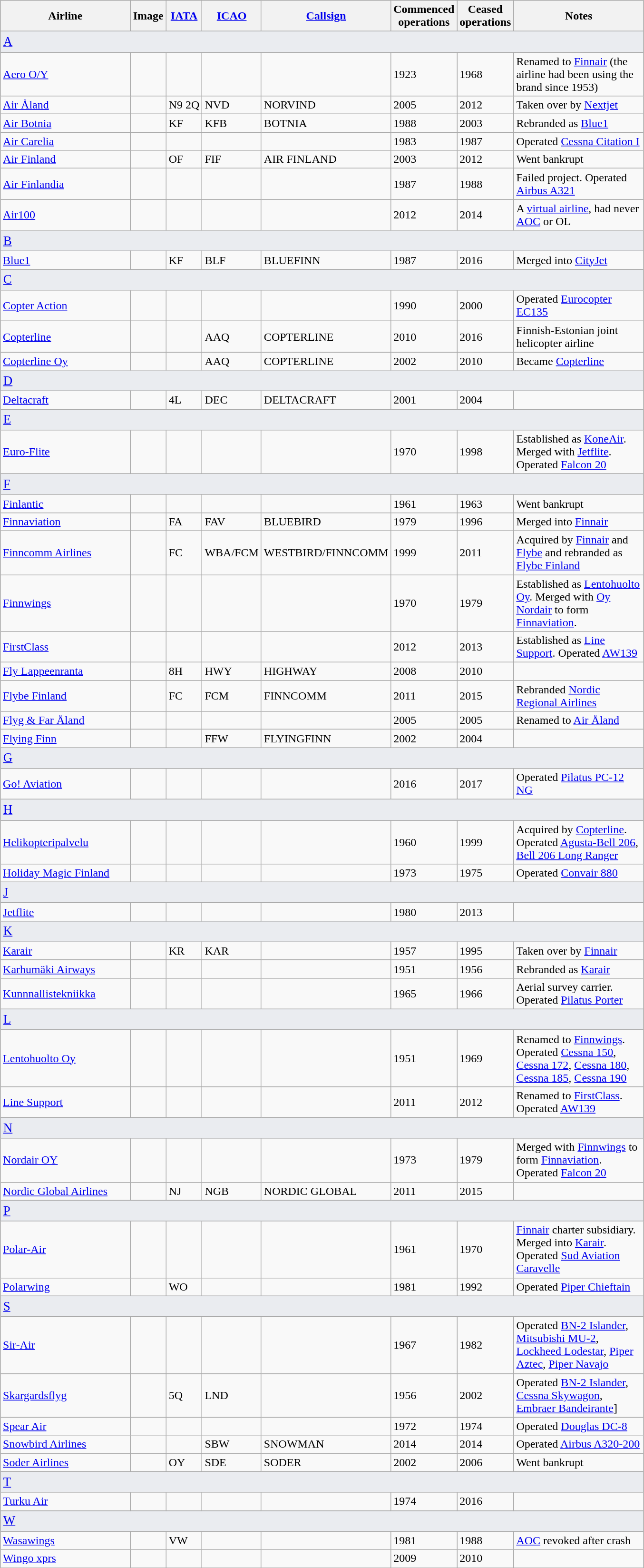<table class="wikitable sortable" style="border-collapse:collapse; margin:auto;" border="1" cellpadding="3">
<tr valign="middle">
<th style="width:175px;">Airline</th>
<th>Image</th>
<th><a href='#'>IATA</a></th>
<th><a href='#'>ICAO</a></th>
<th><a href='#'>Callsign</a></th>
<th>Commenced<br>operations</th>
<th>Ceased<br>operations</th>
<th style="width:175px;">Notes</th>
</tr>
<tr>
<td colspan="9" style="font-size:large; background-color:#eaecf0;"><a href='#'><span>A</span></a> </td>
</tr>
<tr>
<td><a href='#'>Aero O/Y</a></td>
<td></td>
<td></td>
<td></td>
<td></td>
<td>1923</td>
<td>1968</td>
<td>Renamed to <a href='#'>Finnair</a> (the airline had been using the brand since 1953)</td>
</tr>
<tr>
<td><a href='#'>Air Åland</a></td>
<td></td>
<td>N9 2Q</td>
<td>NVD</td>
<td>NORVIND</td>
<td>2005</td>
<td>2012</td>
<td>Taken over by <a href='#'>Nextjet</a></td>
</tr>
<tr>
<td><a href='#'>Air Botnia</a></td>
<td></td>
<td>KF</td>
<td>KFB</td>
<td>BOTNIA</td>
<td>1988</td>
<td>2003</td>
<td>Rebranded as <a href='#'>Blue1</a></td>
</tr>
<tr>
<td><a href='#'>Air Carelia</a></td>
<td></td>
<td></td>
<td></td>
<td></td>
<td>1983</td>
<td>1987</td>
<td>Operated <a href='#'>Cessna Citation I</a></td>
</tr>
<tr>
<td><a href='#'>Air Finland</a></td>
<td></td>
<td>OF</td>
<td>FIF</td>
<td>AIR FINLAND</td>
<td>2003</td>
<td>2012</td>
<td>Went bankrupt</td>
</tr>
<tr>
<td><a href='#'>Air Finlandia</a></td>
<td></td>
<td></td>
<td></td>
<td></td>
<td>1987</td>
<td>1988</td>
<td>Failed project. Operated <a href='#'>Airbus A321</a></td>
</tr>
<tr>
<td><a href='#'>Air100</a></td>
<td></td>
<td></td>
<td></td>
<td></td>
<td>2012</td>
<td>2014</td>
<td>A <a href='#'>virtual airline</a>, had never <a href='#'>AOC</a> or OL</td>
</tr>
<tr>
<td colspan="9" style="font-size:large; background-color:#eaecf0;"><a href='#'><span>B</span></a> </td>
</tr>
<tr>
<td><a href='#'>Blue1</a></td>
<td></td>
<td>KF</td>
<td>BLF</td>
<td>BLUEFINN</td>
<td>1987</td>
<td>2016</td>
<td>Merged into <a href='#'>CityJet</a></td>
</tr>
<tr>
<td colspan="9" style="font-size:large; background-color:#eaecf0;"><a href='#'><span>C</span></a> </td>
</tr>
<tr>
<td><a href='#'>Copter Action</a></td>
<td></td>
<td></td>
<td></td>
<td></td>
<td>1990</td>
<td>2000</td>
<td>Operated <a href='#'>Eurocopter EC135</a></td>
</tr>
<tr>
<td><a href='#'>Copterline</a></td>
<td></td>
<td></td>
<td>AAQ</td>
<td>COPTERLINE</td>
<td>2010</td>
<td>2016</td>
<td>Finnish-Estonian joint helicopter airline</td>
</tr>
<tr>
<td><a href='#'>Copterline Oy</a></td>
<td></td>
<td></td>
<td>AAQ</td>
<td>COPTERLINE</td>
<td>2002</td>
<td>2010</td>
<td>Became <a href='#'>Copterline</a></td>
</tr>
<tr>
<td colspan="9" style="font-size:large; background-color:#eaecf0;"><a href='#'><span>D</span></a> </td>
</tr>
<tr>
<td><a href='#'>Deltacraft</a></td>
<td></td>
<td>4L</td>
<td>DEC</td>
<td>DELTACRAFT</td>
<td>2001</td>
<td>2004</td>
<td></td>
</tr>
<tr>
<td colspan="9" style="font-size:large; background-color:#eaecf0;"><a href='#'><span>E</span></a> </td>
</tr>
<tr>
<td><a href='#'>Euro-Flite</a></td>
<td></td>
<td></td>
<td></td>
<td></td>
<td>1970</td>
<td>1998</td>
<td>Established as <a href='#'>KoneAir</a>. Merged with <a href='#'>Jetflite</a>. Operated <a href='#'>Falcon 20</a></td>
</tr>
<tr>
<td colspan="9" style="font-size:large; background-color:#eaecf0;"><a href='#'><span>F</span></a> </td>
</tr>
<tr>
<td><a href='#'>Finlantic</a></td>
<td></td>
<td></td>
<td></td>
<td></td>
<td>1961</td>
<td>1963</td>
<td>Went bankrupt</td>
</tr>
<tr>
<td><a href='#'>Finnaviation</a></td>
<td></td>
<td>FA</td>
<td>FAV</td>
<td>BLUEBIRD</td>
<td>1979</td>
<td>1996</td>
<td>Merged into <a href='#'>Finnair</a></td>
</tr>
<tr>
<td><a href='#'>Finncomm Airlines</a></td>
<td></td>
<td>FC</td>
<td>WBA/FCM</td>
<td>WESTBIRD/FINNCOMM</td>
<td>1999</td>
<td>2011</td>
<td>Acquired by <a href='#'>Finnair</a> and <a href='#'>Flybe</a> and rebranded as <a href='#'>Flybe Finland</a></td>
</tr>
<tr>
<td><a href='#'>Finnwings</a></td>
<td></td>
<td></td>
<td></td>
<td></td>
<td>1970</td>
<td>1979</td>
<td>Established as <a href='#'>Lentohuolto Oy</a>. Merged with <a href='#'>Oy Nordair</a> to form <a href='#'>Finnaviation</a>.</td>
</tr>
<tr>
<td><a href='#'>FirstClass</a></td>
<td></td>
<td></td>
<td></td>
<td></td>
<td>2012</td>
<td>2013</td>
<td>Established as <a href='#'>Line Support</a>. Operated <a href='#'>AW139</a></td>
</tr>
<tr>
<td><a href='#'>Fly Lappeenranta</a></td>
<td></td>
<td>8H</td>
<td>HWY</td>
<td>HIGHWAY</td>
<td>2008</td>
<td>2010</td>
<td></td>
</tr>
<tr>
<td><a href='#'>Flybe Finland</a></td>
<td></td>
<td>FC</td>
<td>FCM</td>
<td>FINNCOMM</td>
<td>2011</td>
<td>2015</td>
<td>Rebranded <a href='#'>Nordic Regional Airlines</a></td>
</tr>
<tr>
<td><a href='#'>Flyg & Far Åland</a></td>
<td></td>
<td></td>
<td></td>
<td></td>
<td>2005</td>
<td>2005</td>
<td>Renamed to <a href='#'>Air Åland</a></td>
</tr>
<tr>
<td><a href='#'>Flying Finn</a></td>
<td></td>
<td></td>
<td>FFW</td>
<td>FLYINGFINN</td>
<td>2002</td>
<td>2004</td>
<td></td>
</tr>
<tr>
<td colspan="9" style="font-size:large; background-color:#eaecf0;"><a href='#'><span>G</span></a> </td>
</tr>
<tr>
<td><a href='#'>Go! Aviation</a></td>
<td></td>
<td></td>
<td></td>
<td></td>
<td>2016</td>
<td>2017</td>
<td>Operated <a href='#'>Pilatus PC-12 NG</a></td>
</tr>
<tr>
<td colspan="9" style="font-size:large; background-color:#eaecf0;"><a href='#'><span>H</span></a> </td>
</tr>
<tr>
<td><a href='#'>Helikopteripalvelu</a></td>
<td></td>
<td></td>
<td></td>
<td></td>
<td>1960</td>
<td>1999</td>
<td>Acquired by <a href='#'>Copterline</a>. Operated <a href='#'>Agusta-Bell 206</a>, <a href='#'>Bell 206 Long Ranger</a></td>
</tr>
<tr>
<td><a href='#'>Holiday Magic Finland</a></td>
<td></td>
<td></td>
<td></td>
<td></td>
<td>1973</td>
<td>1975</td>
<td>Operated <a href='#'>Convair 880</a></td>
</tr>
<tr>
<td colspan="9" style="font-size:large; background-color:#eaecf0;"><a href='#'><span>J</span></a> </td>
</tr>
<tr>
<td><a href='#'>Jetflite</a></td>
<td></td>
<td></td>
<td></td>
<td></td>
<td>1980</td>
<td>2013</td>
<td></td>
</tr>
<tr>
<td colspan="9" style="font-size:large; background-color:#eaecf0;"><a href='#'><span>K</span></a> </td>
</tr>
<tr>
<td><a href='#'>Karair</a></td>
<td></td>
<td>KR</td>
<td>KAR</td>
<td></td>
<td>1957</td>
<td>1995</td>
<td>Taken over by <a href='#'>Finnair</a></td>
</tr>
<tr>
<td><a href='#'>Karhumäki Airways</a></td>
<td></td>
<td></td>
<td></td>
<td></td>
<td>1951</td>
<td>1956</td>
<td>Rebranded as <a href='#'>Karair</a></td>
</tr>
<tr>
<td><a href='#'>Kunnnallistekniikka</a></td>
<td></td>
<td></td>
<td></td>
<td></td>
<td>1965</td>
<td>1966</td>
<td>Aerial survey carrier. Operated <a href='#'>Pilatus Porter</a></td>
</tr>
<tr>
<td colspan="9" style="font-size:large; background-color:#eaecf0;"><a href='#'><span>L</span></a> </td>
</tr>
<tr>
<td><a href='#'>Lentohuolto Oy</a></td>
<td></td>
<td></td>
<td></td>
<td></td>
<td>1951</td>
<td>1969</td>
<td>Renamed to <a href='#'>Finnwings</a>. Operated <a href='#'>Cessna 150</a>, <a href='#'>Cessna 172</a>, <a href='#'>Cessna 180</a>, <a href='#'>Cessna 185</a>, <a href='#'>Cessna 190</a></td>
</tr>
<tr>
<td><a href='#'>Line Support</a></td>
<td></td>
<td></td>
<td></td>
<td></td>
<td>2011</td>
<td>2012</td>
<td>Renamed to <a href='#'>FirstClass</a>. Operated <a href='#'>AW139</a></td>
</tr>
<tr>
<td colspan="9" style="font-size:large; background-color:#eaecf0;"><a href='#'><span>N</span></a> </td>
</tr>
<tr>
<td><a href='#'>Nordair OY</a></td>
<td></td>
<td></td>
<td></td>
<td></td>
<td>1973</td>
<td>1979</td>
<td>Merged with <a href='#'>Finnwings</a> to form <a href='#'>Finnaviation</a>. Operated <a href='#'>Falcon 20</a></td>
</tr>
<tr>
<td><a href='#'>Nordic Global Airlines</a></td>
<td></td>
<td>NJ</td>
<td>NGB</td>
<td>NORDIC GLOBAL</td>
<td>2011</td>
<td>2015</td>
<td></td>
</tr>
<tr>
<td colspan="9" style="font-size:large; background-color:#eaecf0;"><a href='#'><span>P</span></a> </td>
</tr>
<tr>
<td><a href='#'>Polar-Air</a></td>
<td></td>
<td></td>
<td></td>
<td></td>
<td>1961</td>
<td>1970</td>
<td><a href='#'>Finnair</a> charter subsidiary. Merged into <a href='#'>Karair</a>. Operated <a href='#'>Sud Aviation Caravelle</a></td>
</tr>
<tr>
<td><a href='#'>Polarwing</a></td>
<td></td>
<td>WO</td>
<td></td>
<td></td>
<td>1981</td>
<td>1992</td>
<td>Operated <a href='#'>Piper Chieftain</a></td>
</tr>
<tr>
<td colspan="9" style="font-size:large; background-color:#eaecf0;"><a href='#'><span>S</span></a> </td>
</tr>
<tr>
<td><a href='#'>Sir-Air</a></td>
<td></td>
<td></td>
<td></td>
<td></td>
<td>1967</td>
<td>1982</td>
<td>Operated <a href='#'>BN-2 Islander</a>, <a href='#'>Mitsubishi MU-2</a>, <a href='#'>Lockheed Lodestar</a>, <a href='#'>Piper Aztec</a>, <a href='#'>Piper Navajo</a></td>
</tr>
<tr>
<td><a href='#'>Skargardsflyg</a></td>
<td></td>
<td>5Q</td>
<td>LND</td>
<td></td>
<td>1956</td>
<td>2002</td>
<td>Operated <a href='#'>BN-2 Islander</a>, <a href='#'>Cessna Skywagon</a>, <a href='#'>Embraer Bandeirante</a>]</td>
</tr>
<tr>
<td><a href='#'>Spear Air</a></td>
<td></td>
<td></td>
<td></td>
<td></td>
<td>1972</td>
<td>1974</td>
<td>Operated <a href='#'>Douglas DC-8</a></td>
</tr>
<tr>
<td><a href='#'>Snowbird Airlines</a></td>
<td></td>
<td></td>
<td>SBW</td>
<td>SNOWMAN</td>
<td>2014</td>
<td>2014</td>
<td>Operated <a href='#'>Airbus A320-200</a></td>
</tr>
<tr>
<td><a href='#'>Soder Airlines</a></td>
<td></td>
<td>OY</td>
<td>SDE</td>
<td>SODER</td>
<td>2002</td>
<td>2006</td>
<td>Went bankrupt</td>
</tr>
<tr>
<td colspan="9" style="font-size:large; background-color:#eaecf0;"><a href='#'><span>T</span></a> </td>
</tr>
<tr>
<td><a href='#'>Turku Air</a></td>
<td></td>
<td></td>
<td></td>
<td></td>
<td>1974</td>
<td>2016</td>
<td></td>
</tr>
<tr>
<td colspan="9" style="font-size:large; background-color:#eaecf0;"><a href='#'><span>W</span></a> </td>
</tr>
<tr>
<td><a href='#'>Wasawings</a></td>
<td></td>
<td>VW</td>
<td></td>
<td></td>
<td>1981</td>
<td>1988</td>
<td><a href='#'>AOC</a> revoked after crash</td>
</tr>
<tr>
<td><a href='#'>Wingo xprs</a></td>
<td></td>
<td></td>
<td></td>
<td></td>
<td>2009</td>
<td>2010</td>
<td></td>
</tr>
</table>
